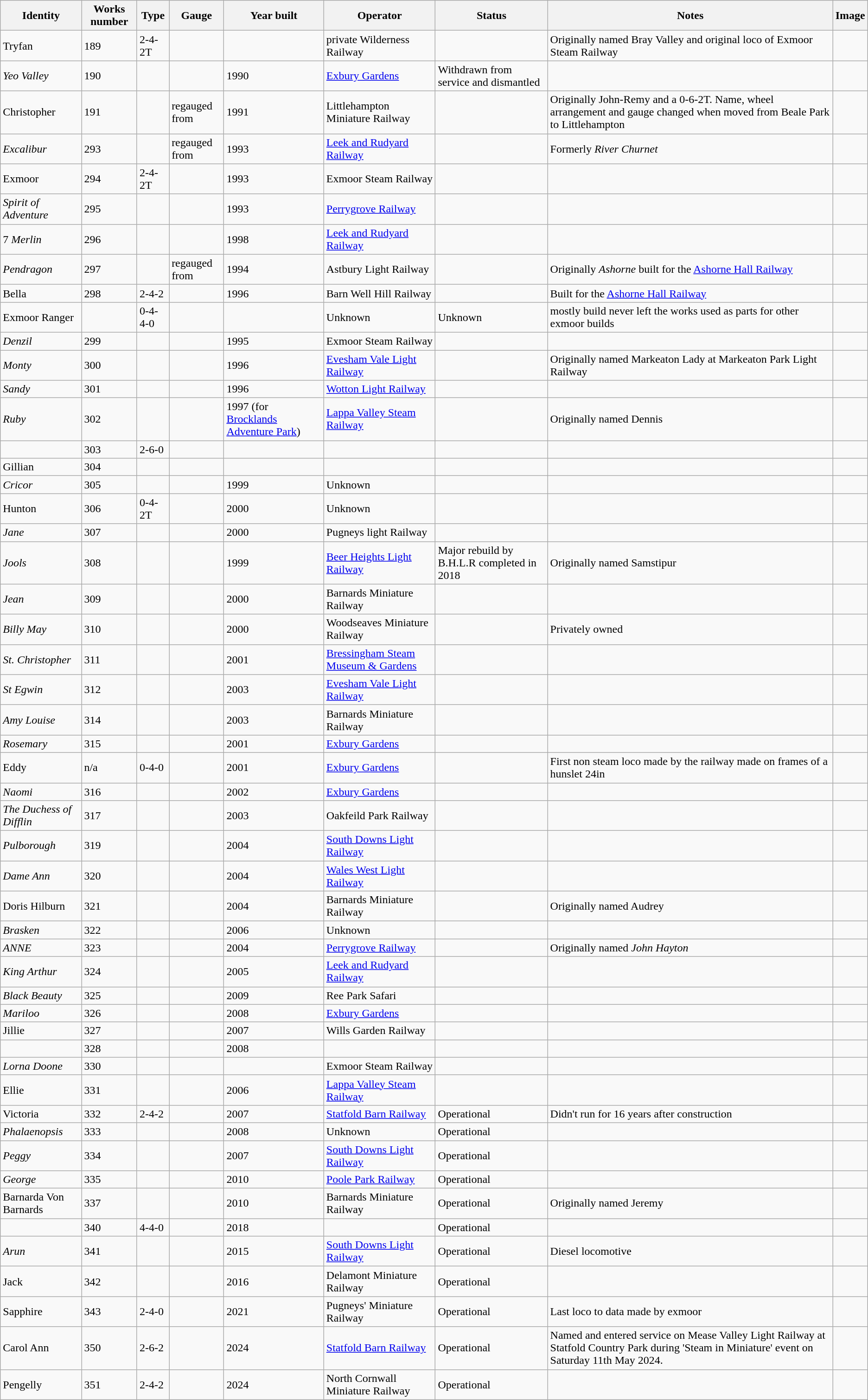<table class="wikitable sortable">
<tr>
<th>Identity</th>
<th>Works number</th>
<th>Type</th>
<th>Gauge</th>
<th>Year built</th>
<th>Operator</th>
<th>Status</th>
<th>Notes</th>
<th>Image</th>
</tr>
<tr>
<td>Tryfan</td>
<td>189</td>
<td>2-4-2T</td>
<td></td>
<td></td>
<td>private Wilderness Railway</td>
<td></td>
<td>Originally named Bray Valley and original loco of Exmoor Steam Railway</td>
<td></td>
</tr>
<tr>
<td><em>Yeo Valley</em></td>
<td>190</td>
<td></td>
<td></td>
<td>1990</td>
<td><a href='#'>Exbury Gardens</a></td>
<td>Withdrawn from service and dismantled</td>
<td></td>
<td></td>
</tr>
<tr>
<td>Christopher</td>
<td>191</td>
<td></td>
<td>regauged from </td>
<td>1991</td>
<td>Littlehampton Miniature Railway</td>
<td></td>
<td>Originally John-Remy and a 0-6-2T. Name, wheel arrangement and gauge changed when moved from Beale Park to Littlehampton</td>
<td></td>
</tr>
<tr>
<td><em>Excalibur</em></td>
<td>293</td>
<td></td>
<td> regauged from </td>
<td>1993</td>
<td><a href='#'>Leek and Rudyard Railway</a></td>
<td></td>
<td>Formerly <em>River Churnet</em></td>
<td></td>
</tr>
<tr>
<td>Exmoor</td>
<td>294</td>
<td>2-4-2T</td>
<td></td>
<td>1993</td>
<td>Exmoor Steam Railway</td>
<td></td>
<td></td>
<td></td>
</tr>
<tr>
<td><em>Spirit of Adventure</em></td>
<td>295</td>
<td></td>
<td></td>
<td>1993</td>
<td><a href='#'>Perrygrove Railway</a></td>
<td></td>
<td></td>
<td></td>
</tr>
<tr>
<td>7 <em>Merlin</em></td>
<td>296</td>
<td></td>
<td></td>
<td>1998</td>
<td><a href='#'>Leek and Rudyard Railway</a></td>
<td></td>
<td></td>
<td></td>
</tr>
<tr>
<td><em>Pendragon</em></td>
<td>297</td>
<td></td>
<td> regauged from </td>
<td>1994</td>
<td>Astbury Light Railway</td>
<td></td>
<td>Originally <em>Ashorne</em> built for the <a href='#'>Ashorne Hall Railway</a></td>
<td></td>
</tr>
<tr>
<td>Bella</td>
<td>298</td>
<td>2-4-2</td>
<td></td>
<td>1996</td>
<td>Barn Well Hill Railway</td>
<td></td>
<td>Built for the <a href='#'>Ashorne Hall Railway</a></td>
<td></td>
</tr>
<tr>
<td>Exmoor Ranger</td>
<td></td>
<td>0-4-4-0</td>
<td></td>
<td></td>
<td>Unknown</td>
<td>Unknown</td>
<td>mostly build never left the works used as parts for other exmoor builds</td>
<td></td>
</tr>
<tr>
<td><em>Denzil</em></td>
<td>299</td>
<td></td>
<td></td>
<td>1995</td>
<td>Exmoor Steam Railway</td>
<td></td>
<td></td>
<td></td>
</tr>
<tr>
<td><em>Monty</em></td>
<td>300</td>
<td></td>
<td></td>
<td>1996</td>
<td><a href='#'>Evesham Vale Light Railway</a></td>
<td></td>
<td>Originally named Markeaton Lady at Markeaton Park Light Railway</td>
<td></td>
</tr>
<tr>
<td><em>Sandy</em></td>
<td>301</td>
<td></td>
<td></td>
<td>1996</td>
<td><a href='#'>Wotton Light Railway</a></td>
<td></td>
<td></td>
<td></td>
</tr>
<tr>
<td><em>Ruby</em></td>
<td>302</td>
<td></td>
<td></td>
<td>1997 (for <a href='#'>Brocklands Adventure Park</a>)</td>
<td><a href='#'>Lappa Valley Steam Railway</a></td>
<td></td>
<td>Originally named Dennis</td>
<td></td>
</tr>
<tr>
<td></td>
<td>303</td>
<td>2-6-0</td>
<td></td>
<td></td>
<td></td>
<td></td>
<td></td>
<td></td>
</tr>
<tr>
<td>Gillian</td>
<td>304</td>
<td></td>
<td></td>
<td></td>
<td></td>
<td></td>
<td></td>
<td></td>
</tr>
<tr>
<td><em>Cricor</em></td>
<td>305</td>
<td></td>
<td></td>
<td>1999</td>
<td>Unknown</td>
<td></td>
<td></td>
<td></td>
</tr>
<tr>
<td>Hunton</td>
<td>306</td>
<td>0-4-2T</td>
<td></td>
<td>2000</td>
<td>Unknown</td>
<td></td>
<td></td>
<td></td>
</tr>
<tr>
<td><em>Jane</em></td>
<td>307</td>
<td></td>
<td></td>
<td>2000</td>
<td>Pugneys light Railway</td>
<td></td>
<td></td>
<td></td>
</tr>
<tr>
<td><em>Jools</em></td>
<td>308</td>
<td></td>
<td></td>
<td>1999</td>
<td><a href='#'>Beer Heights Light Railway</a></td>
<td>Major rebuild by B.H.L.R completed in 2018</td>
<td>Originally named Samstipur</td>
<td></td>
</tr>
<tr>
<td><em>Jean</em></td>
<td>309</td>
<td></td>
<td></td>
<td>2000</td>
<td>Barnards Miniature Railway</td>
<td></td>
<td></td>
<td></td>
</tr>
<tr>
<td><em>Billy May</em></td>
<td>310</td>
<td></td>
<td></td>
<td>2000</td>
<td>Woodseaves Miniature Railway</td>
<td></td>
<td>Privately owned</td>
<td></td>
</tr>
<tr>
<td><em>St. Christopher</em></td>
<td>311</td>
<td></td>
<td></td>
<td>2001</td>
<td><a href='#'>Bressingham Steam Museum & Gardens</a></td>
<td></td>
<td></td>
<td></td>
</tr>
<tr>
<td><em>St Egwin</em></td>
<td>312</td>
<td></td>
<td></td>
<td>2003</td>
<td><a href='#'>Evesham Vale Light Railway</a></td>
<td></td>
<td></td>
<td></td>
</tr>
<tr>
<td><em>Amy Louise</em></td>
<td>314</td>
<td></td>
<td></td>
<td>2003</td>
<td>Barnards Miniature Railway</td>
<td></td>
<td></td>
<td></td>
</tr>
<tr>
<td><em>Rosemary</em></td>
<td>315</td>
<td></td>
<td></td>
<td>2001</td>
<td><a href='#'>Exbury Gardens</a></td>
<td></td>
<td></td>
<td></td>
</tr>
<tr>
<td>Eddy</td>
<td>n/a</td>
<td>0-4-0</td>
<td></td>
<td>2001</td>
<td><a href='#'>Exbury Gardens</a></td>
<td></td>
<td>First non steam loco made by the railway made on frames of a hunslet 24in</td>
<td></td>
</tr>
<tr>
<td><em>Naomi</em></td>
<td>316</td>
<td></td>
<td></td>
<td>2002</td>
<td><a href='#'>Exbury Gardens</a></td>
<td></td>
<td></td>
<td></td>
</tr>
<tr>
<td><em>The Duchess of Difflin</em></td>
<td>317</td>
<td></td>
<td></td>
<td>2003</td>
<td>Oakfeild Park Railway</td>
<td></td>
<td></td>
<td></td>
</tr>
<tr>
<td><em>Pulborough</em></td>
<td>319</td>
<td></td>
<td></td>
<td>2004</td>
<td><a href='#'>South Downs Light Railway</a></td>
<td></td>
<td></td>
<td></td>
</tr>
<tr>
<td><em>Dame Ann</em></td>
<td>320</td>
<td></td>
<td></td>
<td>2004</td>
<td><a href='#'>Wales West Light Railway</a></td>
<td></td>
<td></td>
<td></td>
</tr>
<tr>
<td>Doris Hilburn</td>
<td>321</td>
<td></td>
<td></td>
<td>2004</td>
<td>Barnards Miniature Railway</td>
<td></td>
<td>Originally named Audrey</td>
<td></td>
</tr>
<tr>
<td><em>Brasken</em></td>
<td>322</td>
<td></td>
<td></td>
<td>2006</td>
<td>Unknown</td>
<td></td>
<td></td>
<td></td>
</tr>
<tr>
<td><em>ANNE</em></td>
<td>323</td>
<td></td>
<td></td>
<td>2004</td>
<td><a href='#'>Perrygrove Railway</a></td>
<td></td>
<td>Originally named <em>John Hayton</em></td>
<td></td>
</tr>
<tr>
<td><em>King Arthur</em></td>
<td>324</td>
<td></td>
<td></td>
<td>2005</td>
<td><a href='#'>Leek and Rudyard Railway</a></td>
<td></td>
<td></td>
<td></td>
</tr>
<tr>
<td><em>Black Beauty</em></td>
<td>325</td>
<td></td>
<td></td>
<td>2009</td>
<td>Ree Park Safari</td>
<td></td>
<td></td>
<td></td>
</tr>
<tr>
<td><em>Mariloo</em></td>
<td>326</td>
<td></td>
<td></td>
<td>2008</td>
<td><a href='#'>Exbury Gardens</a></td>
<td></td>
<td></td>
<td></td>
</tr>
<tr>
<td>Jillie</td>
<td>327</td>
<td></td>
<td></td>
<td>2007</td>
<td>Wills Garden Railway</td>
<td></td>
<td></td>
<td></td>
</tr>
<tr>
<td></td>
<td>328</td>
<td></td>
<td></td>
<td>2008</td>
<td></td>
<td></td>
<td></td>
<td></td>
</tr>
<tr>
<td><em>Lorna Doone</em></td>
<td>330</td>
<td></td>
<td></td>
<td></td>
<td>Exmoor Steam Railway</td>
<td></td>
<td></td>
<td></td>
</tr>
<tr>
<td>Ellie</td>
<td>331</td>
<td></td>
<td></td>
<td>2006</td>
<td><a href='#'>Lappa Valley Steam Railway</a></td>
<td></td>
<td></td>
<td></td>
</tr>
<tr>
<td>Victoria</td>
<td>332</td>
<td>2-4-2</td>
<td></td>
<td>2007</td>
<td><a href='#'>Statfold Barn Railway</a></td>
<td>Operational</td>
<td>Didn't run for 16 years after construction</td>
<td></td>
</tr>
<tr>
<td><em>Phalaenopsis</em></td>
<td>333</td>
<td></td>
<td></td>
<td>2008</td>
<td>Unknown</td>
<td>Operational</td>
<td></td>
<td></td>
</tr>
<tr>
<td><em>Peggy</em></td>
<td>334</td>
<td></td>
<td></td>
<td>2007</td>
<td><a href='#'>South Downs Light Railway</a></td>
<td>Operational</td>
<td></td>
<td></td>
</tr>
<tr>
<td><em>George</em></td>
<td>335</td>
<td></td>
<td></td>
<td>2010</td>
<td><a href='#'>Poole Park Railway</a></td>
<td>Operational</td>
<td></td>
<td></td>
</tr>
<tr>
<td>Barnarda Von Barnards</td>
<td>337</td>
<td></td>
<td></td>
<td>2010</td>
<td>Barnards Miniature Railway</td>
<td>Operational</td>
<td>Originally named Jeremy</td>
<td></td>
</tr>
<tr>
<td></td>
<td>340</td>
<td>4-4-0</td>
<td></td>
<td>2018</td>
<td></td>
<td>Operational</td>
<td></td>
<td></td>
</tr>
<tr>
<td><em>Arun</em></td>
<td>341</td>
<td></td>
<td></td>
<td>2015</td>
<td><a href='#'>South Downs Light Railway</a></td>
<td>Operational</td>
<td>Diesel locomotive</td>
<td></td>
</tr>
<tr>
<td>Jack</td>
<td>342</td>
<td></td>
<td></td>
<td>2016</td>
<td>Delamont Miniature Railway</td>
<td>Operational</td>
<td></td>
<td></td>
</tr>
<tr>
<td>Sapphire</td>
<td>343</td>
<td>2-4-0</td>
<td></td>
<td>2021</td>
<td>Pugneys' Miniature Railway</td>
<td>Operational</td>
<td>Last loco to data made by exmoor</td>
<td></td>
</tr>
<tr>
<td>Carol Ann</td>
<td>350</td>
<td>2-6-2</td>
<td></td>
<td>2024</td>
<td><a href='#'>Statfold Barn Railway</a></td>
<td>Operational</td>
<td>Named and entered service on Mease Valley Light Railway at Statfold Country Park during 'Steam in Miniature' event on Saturday 11th May 2024.</td>
<td></td>
</tr>
<tr>
<td>Pengelly</td>
<td>351</td>
<td>2-4-2</td>
<td></td>
<td>2024</td>
<td>North Cornwall Miniature Railway</td>
<td>Operational</td>
<td></td>
<td></td>
</tr>
</table>
